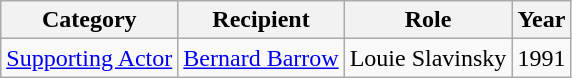<table class="wikitable" align="center">
<tr>
<th>Category</th>
<th>Recipient</th>
<th>Role</th>
<th>Year</th>
</tr>
<tr>
<td><a href='#'>Supporting Actor</a></td>
<td><a href='#'>Bernard Barrow</a></td>
<td>Louie Slavinsky</td>
<td>1991</td>
</tr>
</table>
